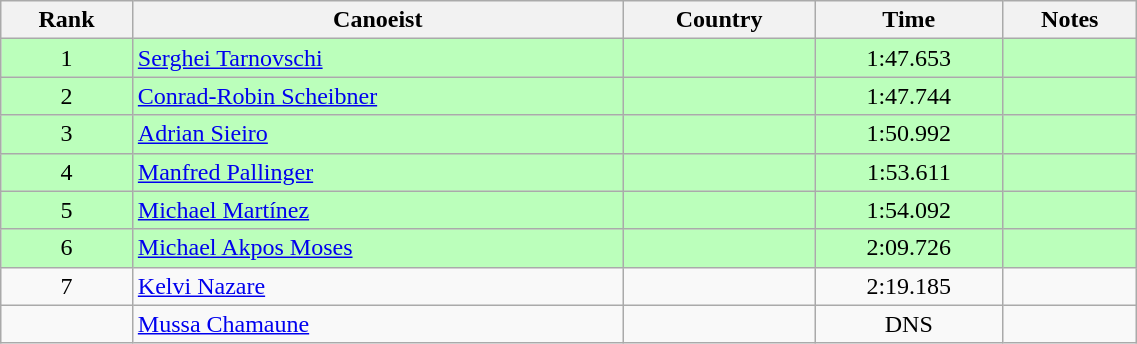<table class="wikitable" style="text-align:center;width: 60%">
<tr>
<th>Rank</th>
<th>Canoeist</th>
<th>Country</th>
<th>Time</th>
<th>Notes</th>
</tr>
<tr bgcolor=bbffbb>
<td>1</td>
<td align="left"><a href='#'>Serghei Tarnovschi</a></td>
<td align="left"></td>
<td>1:47.653</td>
<td></td>
</tr>
<tr bgcolor=bbffbb>
<td>2</td>
<td align="left"><a href='#'>Conrad-Robin Scheibner</a></td>
<td align="left"></td>
<td>1:47.744</td>
<td></td>
</tr>
<tr bgcolor=bbffbb>
<td>3</td>
<td align="left"><a href='#'>Adrian Sieiro</a></td>
<td align="left"></td>
<td>1:50.992</td>
<td></td>
</tr>
<tr bgcolor=bbffbb>
<td>4</td>
<td align="left"><a href='#'>Manfred Pallinger</a></td>
<td align="left"></td>
<td>1:53.611</td>
<td></td>
</tr>
<tr bgcolor=bbffbb>
<td>5</td>
<td align="left"><a href='#'>Michael Martínez</a></td>
<td align="left"></td>
<td>1:54.092</td>
<td></td>
</tr>
<tr bgcolor=bbffbb>
<td>6</td>
<td align="left"><a href='#'>Michael Akpos Moses</a></td>
<td align="left"></td>
<td>2:09.726</td>
<td></td>
</tr>
<tr>
<td>7</td>
<td align="left"><a href='#'>Kelvi Nazare</a></td>
<td align="left"></td>
<td>2:19.185</td>
<td></td>
</tr>
<tr>
<td></td>
<td align="left"><a href='#'>Mussa Chamaune</a></td>
<td align="left"></td>
<td>DNS</td>
<td></td>
</tr>
</table>
